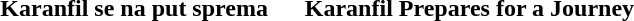<table>
<tr>
<th width="50%">Karanfil se na put sprema</th>
<th width="50%">Karanfil Prepares for a Journey</th>
</tr>
<tr>
<td valign="top"><br></td>
<td valign="top"><br></td>
</tr>
</table>
